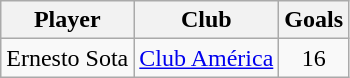<table class="wikitable" style="text-align: center;">
<tr>
<th>Player</th>
<th>Club</th>
<th>Goals</th>
</tr>
<tr>
<td> Ernesto Sota</td>
<td><a href='#'>Club América</a></td>
<td>16</td>
</tr>
</table>
